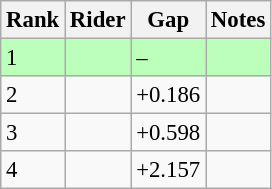<table class="wikitable" style="font-size:95%" style="text-align:center; width:35em;">
<tr>
<th>Rank</th>
<th>Rider</th>
<th>Gap</th>
<th>Notes</th>
</tr>
<tr bgcolor=bbffbb>
<td>1</td>
<td align=left></td>
<td>–</td>
<td></td>
</tr>
<tr>
<td>2</td>
<td align=left></td>
<td>+0.186</td>
<td></td>
</tr>
<tr>
<td>3</td>
<td align=left></td>
<td>+0.598</td>
<td></td>
</tr>
<tr>
<td>4</td>
<td align=left></td>
<td>+2.157</td>
<td></td>
</tr>
</table>
